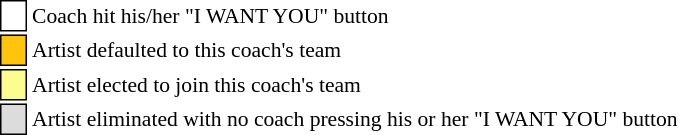<table class="toccolours" style="font-size: 90%; white-space: nowrap;">
<tr>
<td style="background-color:white; border: 1px solid black;"> <strong></strong> </td>
<td>Coach hit his/her "I WANT YOU" button</td>
</tr>
<tr>
<td style="background-color:#FFC40C; border: 1px solid black">    </td>
<td>Artist defaulted to this coach's team</td>
</tr>
<tr>
<td style="background-color:#fdfc8f; border: 1px solid black;">    </td>
<td style="padding-right: 8px">Artist elected to join this coach's team</td>
</tr>
<tr>
<td style="background-color:#DCDCDC; border: 1px solid black">    </td>
<td>Artist eliminated with no coach pressing his or her "I WANT YOU" button</td>
</tr>
<tr>
</tr>
</table>
